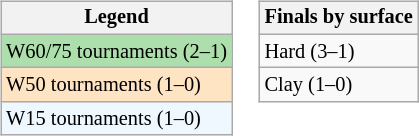<table>
<tr valign=top>
<td><br><table class="wikitable" style=font-size:85%>
<tr>
<th>Legend</th>
</tr>
<tr style="background:#addfad;">
<td>W60/75 tournaments (2–1)</td>
</tr>
<tr style="background:#ffe4c4;">
<td>W50 tournaments (1–0)</td>
</tr>
<tr style="background:#f0f8ff;">
<td>W15 tournaments (1–0)</td>
</tr>
</table>
</td>
<td><br><table class="wikitable" style=font-size:85%>
<tr>
<th>Finals by surface</th>
</tr>
<tr>
<td>Hard (3–1)</td>
</tr>
<tr>
<td>Clay (1–0)</td>
</tr>
</table>
</td>
</tr>
</table>
